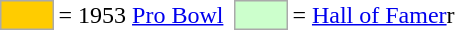<table>
<tr>
<td style="background-color:#FFCC00; border:1px solid #aaaaaa; width:2em;"></td>
<td>= 1953 <a href='#'>Pro Bowl</a></td>
<td></td>
<td style="background-color:#CCFFCC; border:1px solid #aaaaaa; width:2em;"></td>
<td>= <a href='#'>Hall of Famer</a>r</td>
</tr>
</table>
